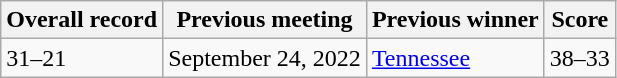<table class="wikitable">
<tr>
<th>Overall record</th>
<th>Previous meeting</th>
<th>Previous winner</th>
<th>Score</th>
</tr>
<tr>
<td>31–21</td>
<td>September 24, 2022</td>
<td><a href='#'>Tennessee</a></td>
<td>38–33</td>
</tr>
</table>
